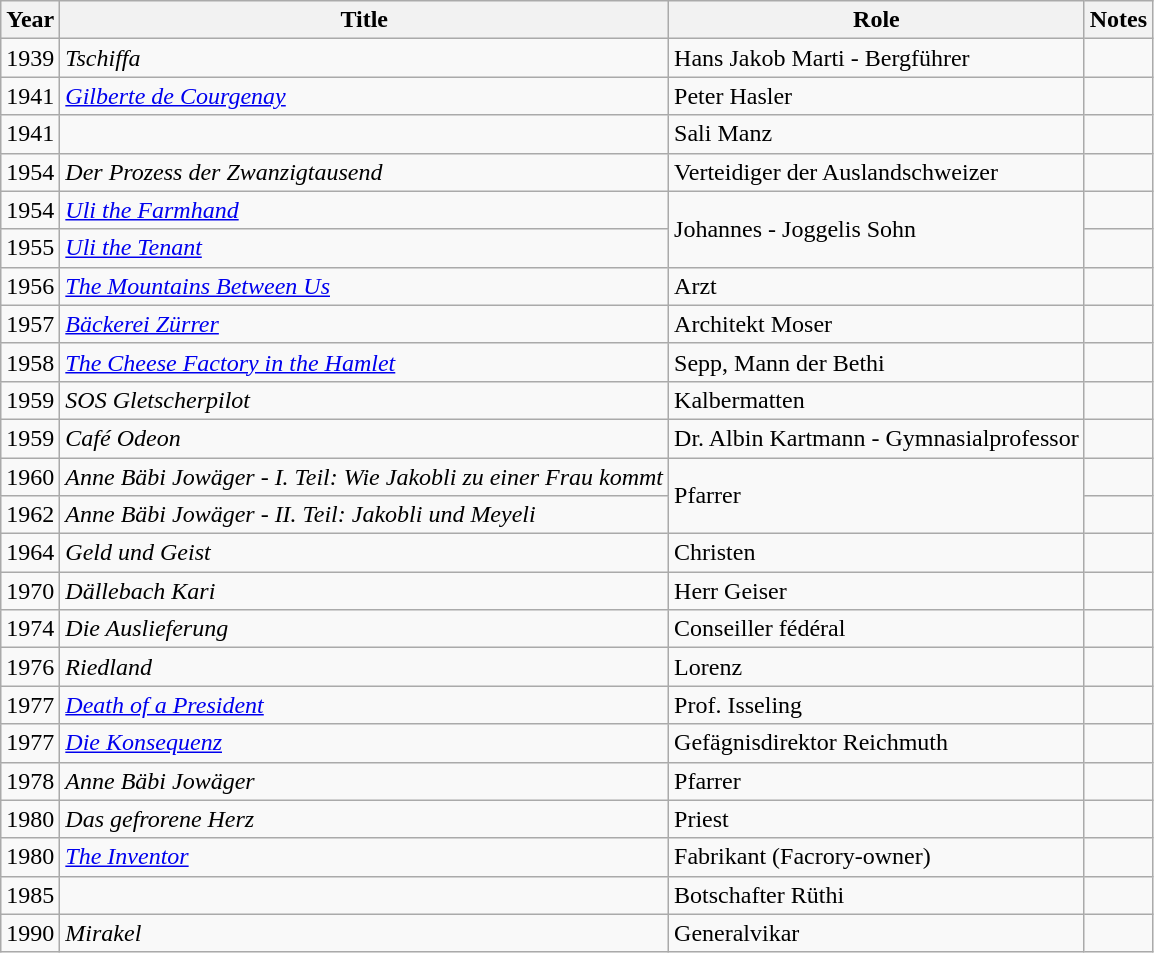<table class="wikitable">
<tr>
<th>Year</th>
<th>Title</th>
<th>Role</th>
<th>Notes</th>
</tr>
<tr>
<td>1939</td>
<td><em>Tschiffa</em></td>
<td>Hans Jakob Marti - Bergführer</td>
<td></td>
</tr>
<tr>
<td>1941</td>
<td><em><a href='#'>Gilberte de Courgenay</a></em></td>
<td>Peter Hasler</td>
<td></td>
</tr>
<tr>
<td>1941</td>
<td><em></em></td>
<td>Sali Manz</td>
<td></td>
</tr>
<tr>
<td>1954</td>
<td><em>Der Prozess der Zwanzigtausend</em></td>
<td>Verteidiger der Auslandschweizer</td>
<td></td>
</tr>
<tr>
<td>1954</td>
<td><em><a href='#'>Uli the Farmhand</a></em></td>
<td rowspan="2">Johannes - Joggelis Sohn</td>
<td></td>
</tr>
<tr>
<td>1955</td>
<td><em><a href='#'>Uli the Tenant</a></em></td>
<td></td>
</tr>
<tr>
<td>1956</td>
<td><em><a href='#'>The Mountains Between Us</a></em></td>
<td>Arzt</td>
<td></td>
</tr>
<tr>
<td>1957</td>
<td><em><a href='#'>Bäckerei Zürrer</a></em></td>
<td>Architekt Moser</td>
<td></td>
</tr>
<tr>
<td>1958</td>
<td><em><a href='#'>The Cheese Factory in the Hamlet</a></em></td>
<td>Sepp, Mann der Bethi</td>
<td></td>
</tr>
<tr>
<td>1959</td>
<td><em>SOS Gletscherpilot</em></td>
<td>Kalbermatten</td>
<td></td>
</tr>
<tr>
<td>1959</td>
<td><em>Café Odeon</em></td>
<td>Dr. Albin Kartmann - Gymnasialprofessor</td>
<td></td>
</tr>
<tr>
<td>1960</td>
<td><em>Anne Bäbi Jowäger - I. Teil: Wie Jakobli zu einer Frau kommt</em></td>
<td rowspan="2">Pfarrer</td>
<td></td>
</tr>
<tr>
<td>1962</td>
<td><em>Anne Bäbi Jowäger - II. Teil: Jakobli und Meyeli</em></td>
<td></td>
</tr>
<tr>
<td>1964</td>
<td><em>Geld und Geist</em></td>
<td>Christen</td>
<td></td>
</tr>
<tr>
<td>1970</td>
<td><em>Dällebach Kari</em></td>
<td>Herr Geiser</td>
<td></td>
</tr>
<tr>
<td>1974</td>
<td><em>Die Auslieferung</em></td>
<td>Conseiller fédéral</td>
<td></td>
</tr>
<tr>
<td>1976</td>
<td><em>Riedland</em></td>
<td>Lorenz</td>
<td></td>
</tr>
<tr>
<td>1977</td>
<td><em><a href='#'>Death of a President</a></em></td>
<td>Prof. Isseling</td>
<td></td>
</tr>
<tr>
<td>1977</td>
<td><em><a href='#'>Die Konsequenz</a></em></td>
<td>Gefägnisdirektor Reichmuth</td>
<td></td>
</tr>
<tr>
<td>1978</td>
<td><em>Anne Bäbi Jowäger</em></td>
<td>Pfarrer</td>
<td></td>
</tr>
<tr>
<td>1980</td>
<td><em>Das gefrorene Herz</em></td>
<td>Priest</td>
<td></td>
</tr>
<tr>
<td>1980</td>
<td><em><a href='#'>The Inventor</a></em></td>
<td>Fabrikant (Facrory-owner)</td>
<td></td>
</tr>
<tr>
<td>1985</td>
<td><em></em></td>
<td>Botschafter Rüthi</td>
<td></td>
</tr>
<tr>
<td>1990</td>
<td><em>Mirakel</em></td>
<td>Generalvikar</td>
<td></td>
</tr>
</table>
